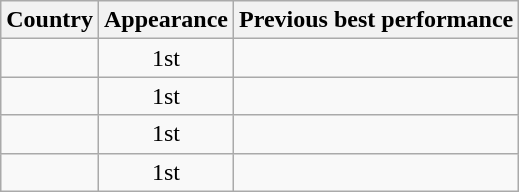<table class="wikitable sortable" style="text-align:left;">
<tr>
<th>Country</th>
<th>Appearance</th>
<th>Previous best performance</th>
</tr>
<tr>
<td></td>
<td align="center">1st</td>
<td></td>
</tr>
<tr>
<td></td>
<td align="center">1st</td>
<td></td>
</tr>
<tr>
<td></td>
<td align="center">1st</td>
<td></td>
</tr>
<tr>
<td></td>
<td align="center">1st</td>
<td></td>
</tr>
</table>
